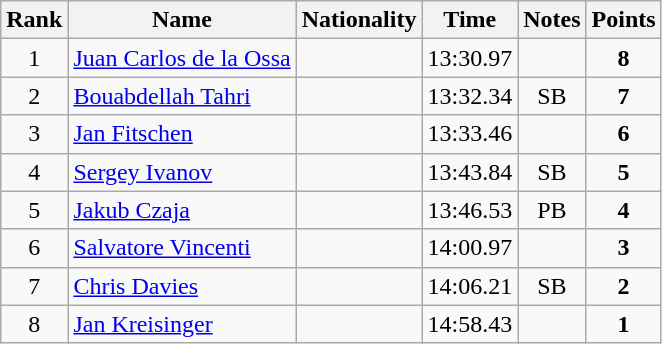<table class="wikitable sortable" style="text-align:center">
<tr>
<th>Rank</th>
<th>Name</th>
<th>Nationality</th>
<th>Time</th>
<th>Notes</th>
<th>Points</th>
</tr>
<tr>
<td>1</td>
<td align=left><a href='#'>Juan Carlos de la Ossa</a></td>
<td align=left></td>
<td>13:30.97</td>
<td></td>
<td><strong>8</strong></td>
</tr>
<tr>
<td>2</td>
<td align=left><a href='#'>Bouabdellah Tahri</a></td>
<td align=left></td>
<td>13:32.34</td>
<td>SB</td>
<td><strong>7</strong></td>
</tr>
<tr>
<td>3</td>
<td align=left><a href='#'>Jan Fitschen</a></td>
<td align=left></td>
<td>13:33.46</td>
<td></td>
<td><strong>6</strong></td>
</tr>
<tr>
<td>4</td>
<td align=left><a href='#'>Sergey Ivanov</a></td>
<td align=left></td>
<td>13:43.84</td>
<td>SB</td>
<td><strong>5</strong></td>
</tr>
<tr>
<td>5</td>
<td align=left><a href='#'>Jakub Czaja</a></td>
<td align=left></td>
<td>13:46.53</td>
<td>PB</td>
<td><strong>4</strong></td>
</tr>
<tr>
<td>6</td>
<td align=left><a href='#'>Salvatore Vincenti</a></td>
<td align=left></td>
<td>14:00.97</td>
<td></td>
<td><strong>3</strong></td>
</tr>
<tr>
<td>7</td>
<td align=left><a href='#'>Chris Davies</a></td>
<td align=left></td>
<td>14:06.21</td>
<td>SB</td>
<td><strong>2</strong></td>
</tr>
<tr>
<td>8</td>
<td align=left><a href='#'>Jan Kreisinger</a></td>
<td align=left></td>
<td>14:58.43</td>
<td></td>
<td><strong>1</strong></td>
</tr>
</table>
